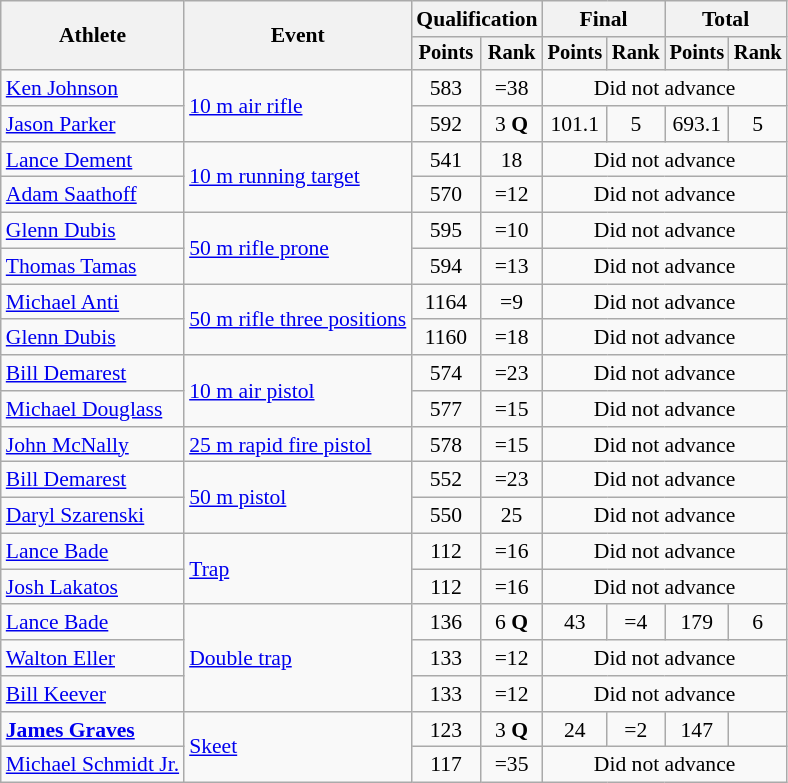<table class=wikitable style=font-size:90%;text-align:center>
<tr>
<th rowspan=2>Athlete</th>
<th rowspan=2>Event</th>
<th colspan=2>Qualification</th>
<th colspan=2>Final</th>
<th colspan=2>Total</th>
</tr>
<tr style=font-size:95%>
<th>Points</th>
<th>Rank</th>
<th>Points</th>
<th>Rank</th>
<th>Points</th>
<th>Rank</th>
</tr>
<tr>
<td align=left><a href='#'>Ken Johnson</a></td>
<td align=left rowspan=2><a href='#'>10 m air rifle</a></td>
<td>583</td>
<td>=38</td>
<td colspan=4>Did not advance</td>
</tr>
<tr>
<td align=left><a href='#'>Jason Parker</a></td>
<td>592</td>
<td>3 <strong>Q</strong></td>
<td>101.1</td>
<td>5</td>
<td>693.1</td>
<td>5</td>
</tr>
<tr>
<td align=left><a href='#'>Lance Dement</a></td>
<td align=left rowspan=2><a href='#'>10 m running target</a></td>
<td>541</td>
<td>18</td>
<td colspan=4>Did not advance</td>
</tr>
<tr>
<td align=left><a href='#'>Adam Saathoff</a></td>
<td>570</td>
<td>=12</td>
<td colspan=4>Did not advance</td>
</tr>
<tr>
<td align=left><a href='#'>Glenn Dubis</a></td>
<td align=left rowspan=2><a href='#'>50 m rifle prone</a></td>
<td>595</td>
<td>=10</td>
<td colspan=4>Did not advance</td>
</tr>
<tr>
<td align=left><a href='#'>Thomas Tamas</a></td>
<td>594</td>
<td>=13</td>
<td colspan=4>Did not advance</td>
</tr>
<tr>
<td align=left><a href='#'>Michael Anti</a></td>
<td align=left rowspan=2><a href='#'>50 m rifle three positions</a></td>
<td>1164</td>
<td>=9</td>
<td colspan=4>Did not advance</td>
</tr>
<tr>
<td align=left><a href='#'>Glenn Dubis</a></td>
<td>1160</td>
<td>=18</td>
<td colspan=4>Did not advance</td>
</tr>
<tr>
<td align=left><a href='#'>Bill Demarest</a></td>
<td align=left rowspan=2><a href='#'>10 m air pistol</a></td>
<td>574</td>
<td>=23</td>
<td colspan=4>Did not advance</td>
</tr>
<tr>
<td align=left><a href='#'>Michael Douglass</a></td>
<td>577</td>
<td>=15</td>
<td colspan=4>Did not advance</td>
</tr>
<tr>
<td align=left><a href='#'>John McNally</a></td>
<td align=left><a href='#'>25 m rapid fire pistol</a></td>
<td>578</td>
<td>=15</td>
<td colspan=4>Did not advance</td>
</tr>
<tr>
<td align=left><a href='#'>Bill Demarest</a></td>
<td align=left rowspan=2><a href='#'>50 m pistol</a></td>
<td>552</td>
<td>=23</td>
<td colspan=4>Did not advance</td>
</tr>
<tr>
<td align=left><a href='#'>Daryl Szarenski</a></td>
<td>550</td>
<td>25</td>
<td colspan=4>Did not advance</td>
</tr>
<tr>
<td align=left><a href='#'>Lance Bade</a></td>
<td align=left rowspan=2><a href='#'>Trap</a></td>
<td>112</td>
<td>=16</td>
<td colspan=4>Did not advance</td>
</tr>
<tr>
<td align=left><a href='#'>Josh Lakatos</a></td>
<td>112</td>
<td>=16</td>
<td colspan=4>Did not advance</td>
</tr>
<tr>
<td align=left><a href='#'>Lance Bade</a></td>
<td align=left rowspan=3><a href='#'>Double trap</a></td>
<td>136</td>
<td>6 <strong>Q</strong></td>
<td>43</td>
<td>=4</td>
<td>179</td>
<td>6</td>
</tr>
<tr>
<td align=left><a href='#'>Walton Eller</a></td>
<td>133</td>
<td>=12</td>
<td colspan=4>Did not advance</td>
</tr>
<tr>
<td align=left><a href='#'>Bill Keever</a></td>
<td>133</td>
<td>=12</td>
<td colspan=4>Did not advance</td>
</tr>
<tr>
<td align=left><strong><a href='#'>James Graves</a></strong></td>
<td align=left rowspan=2><a href='#'>Skeet</a></td>
<td>123</td>
<td>3 <strong>Q</strong></td>
<td>24</td>
<td>=2</td>
<td>147</td>
<td></td>
</tr>
<tr>
<td align=left><a href='#'>Michael Schmidt Jr.</a></td>
<td>117</td>
<td>=35</td>
<td colspan=4>Did not advance</td>
</tr>
</table>
